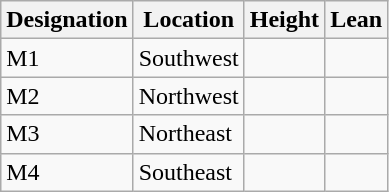<table class="wikitable">
<tr>
<th>Designation</th>
<th>Location</th>
<th>Height</th>
<th>Lean</th>
</tr>
<tr>
<td>M1</td>
<td>Southwest</td>
<td></td>
<td></td>
</tr>
<tr>
<td>M2</td>
<td>Northwest</td>
<td></td>
<td></td>
</tr>
<tr>
<td>M3</td>
<td>Northeast</td>
<td></td>
<td></td>
</tr>
<tr>
<td>M4</td>
<td>Southeast</td>
<td></td>
<td></td>
</tr>
</table>
